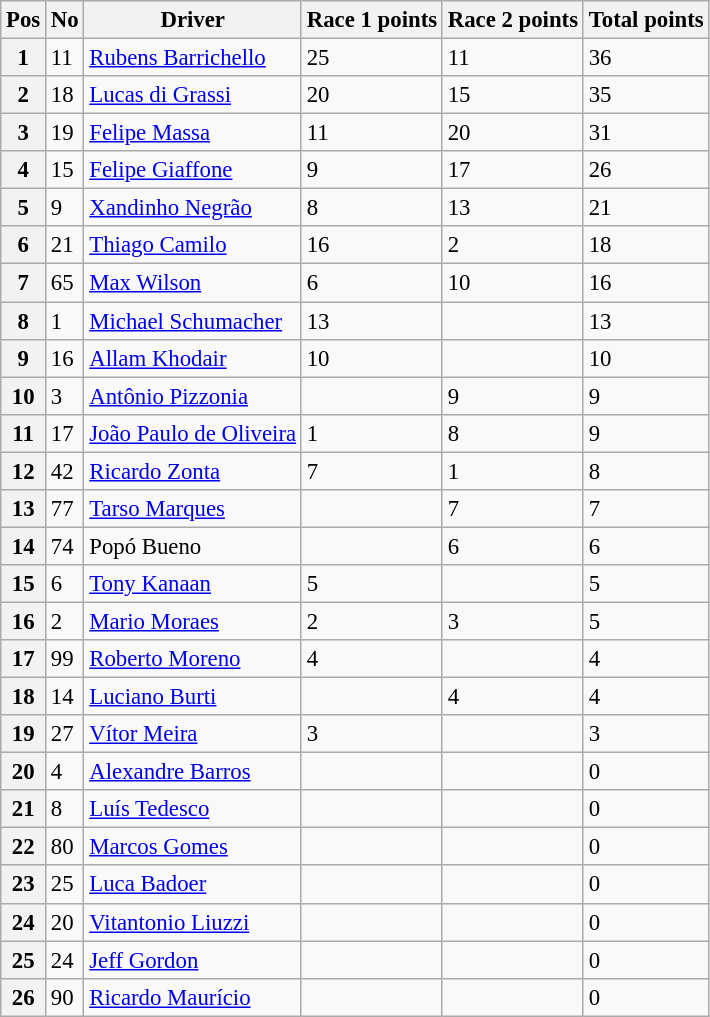<table class="wikitable" style="font-size:95%">
<tr>
<th>Pos</th>
<th>No</th>
<th>Driver</th>
<th>Race 1 points</th>
<th>Race 2 points</th>
<th>Total points</th>
</tr>
<tr>
<th>1</th>
<td>11</td>
<td> <a href='#'>Rubens Barrichello</a></td>
<td>25</td>
<td>11</td>
<td>36</td>
</tr>
<tr>
<th>2</th>
<td>18</td>
<td> <a href='#'>Lucas di Grassi</a></td>
<td>20</td>
<td>15</td>
<td>35</td>
</tr>
<tr>
<th>3</th>
<td>19</td>
<td> <a href='#'>Felipe Massa</a></td>
<td>11</td>
<td>20</td>
<td>31</td>
</tr>
<tr>
<th>4</th>
<td>15</td>
<td> <a href='#'>Felipe Giaffone</a></td>
<td>9</td>
<td>17</td>
<td>26</td>
</tr>
<tr>
<th>5</th>
<td>9</td>
<td> <a href='#'>Xandinho Negrão</a></td>
<td>8</td>
<td>13</td>
<td>21</td>
</tr>
<tr>
<th>6</th>
<td>21</td>
<td> <a href='#'>Thiago Camilo</a></td>
<td>16</td>
<td>2</td>
<td>18</td>
</tr>
<tr>
<th>7</th>
<td>65</td>
<td> <a href='#'>Max Wilson</a></td>
<td>6</td>
<td>10</td>
<td>16</td>
</tr>
<tr>
<th>8</th>
<td>1</td>
<td> <a href='#'>Michael Schumacher</a></td>
<td>13</td>
<td></td>
<td>13</td>
</tr>
<tr>
<th>9</th>
<td>16</td>
<td> <a href='#'>Allam Khodair</a></td>
<td>10</td>
<td></td>
<td>10</td>
</tr>
<tr>
<th>10</th>
<td>3</td>
<td> <a href='#'>Antônio Pizzonia</a></td>
<td></td>
<td>9</td>
<td>9</td>
</tr>
<tr>
<th>11</th>
<td>17</td>
<td> <a href='#'>João Paulo de Oliveira</a></td>
<td>1</td>
<td>8</td>
<td>9</td>
</tr>
<tr>
<th>12</th>
<td>42</td>
<td> <a href='#'>Ricardo Zonta</a></td>
<td>7</td>
<td>1</td>
<td>8</td>
</tr>
<tr>
<th>13</th>
<td>77</td>
<td> <a href='#'>Tarso Marques</a></td>
<td></td>
<td>7</td>
<td>7</td>
</tr>
<tr>
<th>14</th>
<td>74</td>
<td> Popó Bueno</td>
<td></td>
<td>6</td>
<td>6</td>
</tr>
<tr>
<th>15</th>
<td>6</td>
<td> <a href='#'>Tony Kanaan</a></td>
<td>5</td>
<td></td>
<td>5</td>
</tr>
<tr>
<th>16</th>
<td>2</td>
<td> <a href='#'>Mario Moraes</a></td>
<td>2</td>
<td>3</td>
<td>5</td>
</tr>
<tr>
<th>17</th>
<td>99</td>
<td> <a href='#'>Roberto Moreno</a></td>
<td>4</td>
<td></td>
<td>4</td>
</tr>
<tr>
<th>18</th>
<td>14</td>
<td> <a href='#'>Luciano Burti</a></td>
<td></td>
<td>4</td>
<td>4</td>
</tr>
<tr>
<th>19</th>
<td>27</td>
<td> <a href='#'>Vítor Meira</a></td>
<td>3</td>
<td></td>
<td>3</td>
</tr>
<tr>
<th>20</th>
<td>4</td>
<td> <a href='#'>Alexandre Barros</a></td>
<td></td>
<td></td>
<td>0</td>
</tr>
<tr>
<th>21</th>
<td>8</td>
<td> <a href='#'>Luís Tedesco</a></td>
<td></td>
<td></td>
<td>0</td>
</tr>
<tr>
<th>22</th>
<td>80</td>
<td> <a href='#'>Marcos Gomes</a></td>
<td></td>
<td></td>
<td>0</td>
</tr>
<tr>
<th>23</th>
<td>25</td>
<td> <a href='#'>Luca Badoer</a></td>
<td></td>
<td></td>
<td>0</td>
</tr>
<tr>
<th>24</th>
<td>20</td>
<td> <a href='#'>Vitantonio Liuzzi</a></td>
<td></td>
<td></td>
<td>0</td>
</tr>
<tr>
<th>25</th>
<td>24</td>
<td> <a href='#'>Jeff Gordon</a></td>
<td></td>
<td></td>
<td>0</td>
</tr>
<tr>
<th>26</th>
<td>90</td>
<td> <a href='#'>Ricardo Maurício</a></td>
<td></td>
<td></td>
<td>0</td>
</tr>
</table>
